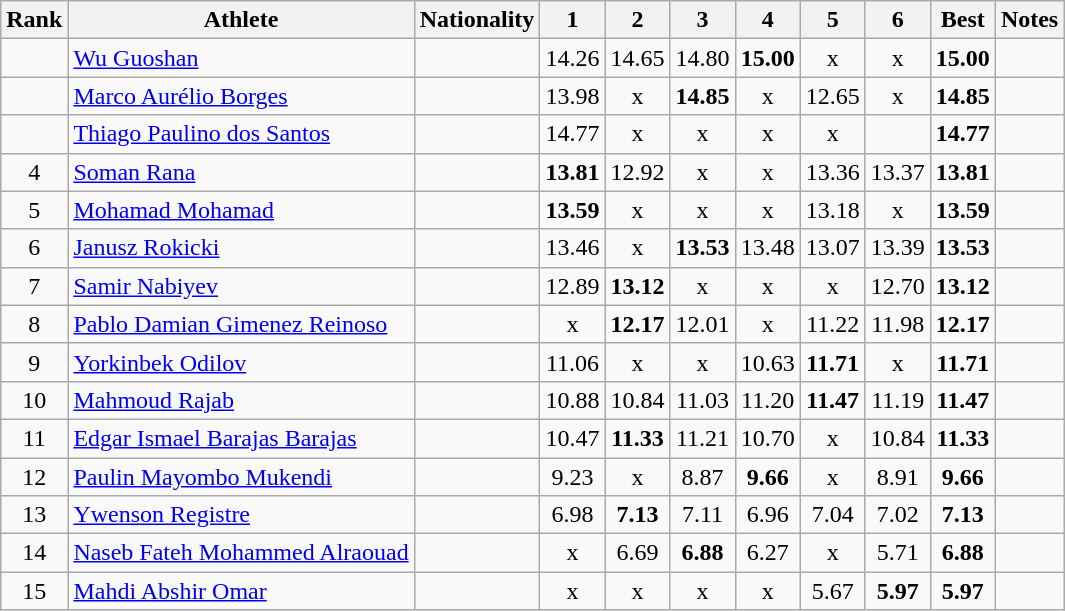<table class="wikitable sortable" style="text-align:center">
<tr>
<th>Rank</th>
<th>Athlete</th>
<th>Nationality</th>
<th>1</th>
<th>2</th>
<th>3</th>
<th>4</th>
<th>5</th>
<th>6</th>
<th>Best</th>
<th>Notes</th>
</tr>
<tr>
<td></td>
<td style="text-align:left;"><a href='#'>Wu Guoshan</a></td>
<td style="text-align:left;"></td>
<td>14.26</td>
<td>14.65</td>
<td>14.80</td>
<td><strong>15.00</strong></td>
<td>x</td>
<td>x</td>
<td><strong>15.00</strong></td>
<td></td>
</tr>
<tr>
<td></td>
<td style="text-align:left;"><a href='#'>Marco Aurélio Borges</a></td>
<td style="text-align:left;"></td>
<td>13.98</td>
<td>x</td>
<td><strong>14.85</strong></td>
<td>x</td>
<td>12.65</td>
<td>x</td>
<td><strong>14.85</strong></td>
<td></td>
</tr>
<tr>
<td></td>
<td style="text-align:left;"><a href='#'>Thiago Paulino dos Santos</a></td>
<td style="text-align:left;"></td>
<td>14.77</td>
<td>x</td>
<td>x</td>
<td>x</td>
<td>x</td>
<td></td>
<td><strong>14.77</strong></td>
<td></td>
</tr>
<tr>
<td>4</td>
<td style="text-align:left;"><a href='#'>Soman Rana</a></td>
<td style="text-align:left;"></td>
<td><strong>13.81</strong></td>
<td>12.92</td>
<td>x</td>
<td>x</td>
<td>13.36</td>
<td>13.37</td>
<td><strong>13.81</strong></td>
<td></td>
</tr>
<tr>
<td>5</td>
<td style="text-align:left;"><a href='#'>Mohamad Mohamad</a></td>
<td style="text-align:left;"></td>
<td><strong>13.59</strong></td>
<td>x</td>
<td>x</td>
<td>x</td>
<td>13.18</td>
<td>x</td>
<td><strong>13.59</strong></td>
<td></td>
</tr>
<tr>
<td>6</td>
<td style="text-align:left;"><a href='#'>Janusz Rokicki</a></td>
<td style="text-align:left;"></td>
<td>13.46</td>
<td>x</td>
<td><strong>13.53</strong></td>
<td>13.48</td>
<td>13.07</td>
<td>13.39</td>
<td><strong>13.53</strong></td>
<td></td>
</tr>
<tr>
<td>7</td>
<td style="text-align:left;"><a href='#'>Samir Nabiyev</a></td>
<td style="text-align:left;"></td>
<td>12.89</td>
<td><strong>13.12</strong></td>
<td>x</td>
<td>x</td>
<td>x</td>
<td>12.70</td>
<td><strong>13.12</strong></td>
<td></td>
</tr>
<tr>
<td>8</td>
<td style="text-align:left;"><a href='#'>Pablo Damian Gimenez Reinoso</a></td>
<td style="text-align:left;"></td>
<td>x</td>
<td><strong>12.17</strong></td>
<td>12.01</td>
<td>x</td>
<td>11.22</td>
<td>11.98</td>
<td><strong>12.17</strong></td>
<td></td>
</tr>
<tr>
<td>9</td>
<td style="text-align:left;"><a href='#'>Yorkinbek Odilov</a></td>
<td style="text-align:left;"></td>
<td>11.06</td>
<td>x</td>
<td>x</td>
<td>10.63</td>
<td><strong>11.71</strong></td>
<td>x</td>
<td><strong>11.71</strong></td>
<td></td>
</tr>
<tr>
<td>10</td>
<td style="text-align:left;"><a href='#'>Mahmoud Rajab</a></td>
<td style="text-align:left;"></td>
<td>10.88</td>
<td>10.84</td>
<td>11.03</td>
<td>11.20</td>
<td><strong>11.47</strong></td>
<td>11.19</td>
<td><strong>11.47</strong></td>
<td></td>
</tr>
<tr>
<td>11</td>
<td style="text-align:left;"><a href='#'>Edgar Ismael Barajas Barajas</a></td>
<td style="text-align:left;"></td>
<td>10.47</td>
<td><strong>11.33</strong></td>
<td>11.21</td>
<td>10.70</td>
<td>x</td>
<td>10.84</td>
<td><strong>11.33</strong></td>
<td></td>
</tr>
<tr>
<td>12</td>
<td style="text-align:left;"><a href='#'>Paulin Mayombo Mukendi</a></td>
<td style="text-align:left;"></td>
<td>9.23</td>
<td>x</td>
<td>8.87</td>
<td><strong>9.66</strong></td>
<td>x</td>
<td>8.91</td>
<td><strong>9.66</strong></td>
<td></td>
</tr>
<tr>
<td>13</td>
<td style="text-align:left;"><a href='#'>Ywenson Registre</a></td>
<td style="text-align:left;"></td>
<td>6.98</td>
<td><strong>7.13</strong></td>
<td>7.11</td>
<td>6.96</td>
<td>7.04</td>
<td>7.02</td>
<td><strong>7.13</strong></td>
<td></td>
</tr>
<tr>
<td>14</td>
<td style="text-align:left;"><a href='#'>Naseb Fateh Mohammed Alraouad</a></td>
<td style="text-align:left;"></td>
<td>x</td>
<td>6.69</td>
<td><strong>6.88</strong></td>
<td>6.27</td>
<td>x</td>
<td>5.71</td>
<td><strong>6.88</strong></td>
<td></td>
</tr>
<tr>
<td>15</td>
<td style="text-align:left;"><a href='#'>Mahdi Abshir Omar</a></td>
<td style="text-align:left;"></td>
<td>x</td>
<td>x</td>
<td>x</td>
<td>x</td>
<td>5.67</td>
<td><strong>5.97</strong></td>
<td><strong>5.97</strong></td>
<td></td>
</tr>
</table>
